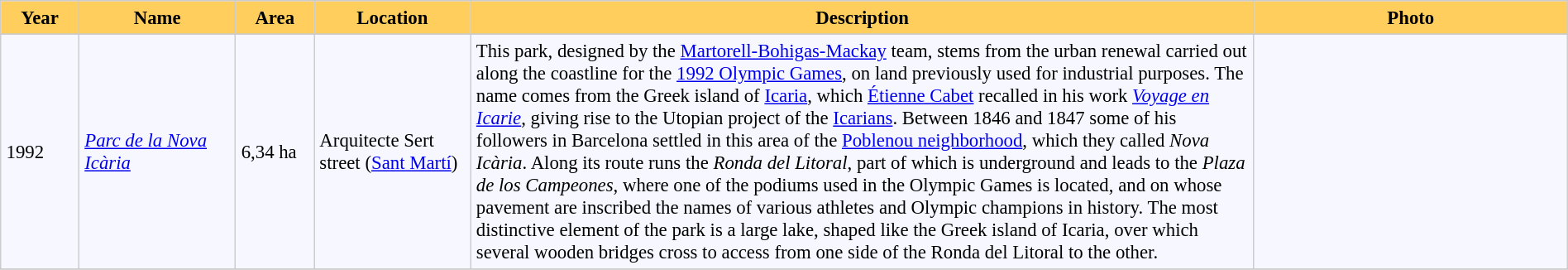<table bgcolor="#f7f8ff" cellpadding="4" cellspacing="0" border="1" style="font-size: 95%; border: #cccccc solid 1px; border-collapse: collapse;">
<tr>
<th width="5%" style="background:#ffce5d;">Year</th>
<th width="10%" style="background:#ffce5d;">Name</th>
<th width="5%" style="background:#ffce5d;">Area</th>
<th width="10%" style="background:#ffce5d;">Location</th>
<th width="50%" style="background:#ffce5d;">Description</th>
<th width="20%" style="background:#ffce5d;">Photo</th>
</tr>
<tr ---->
</tr>
<tr>
<td>1992</td>
<td><em><a href='#'>Parc de la Nova Icària</a></em></td>
<td>6,34 ha</td>
<td>Arquitecte Sert street (<a href='#'>Sant Martí</a>)</td>
<td>This park, designed by the <a href='#'>Martorell-Bohigas-Mackay</a> team, stems from the urban renewal carried out along the coastline for the <a href='#'>1992 Olympic Games</a>, on land previously used for industrial purposes. The name comes from the Greek island of <a href='#'>Icaria</a>, which <a href='#'>Étienne Cabet</a> recalled in his work <em><a href='#'>Voyage en Icarie</a></em>, giving rise to the Utopian project of the <a href='#'>Icarians</a>. Between 1846 and 1847 some of his followers in Barcelona settled in this area of the <a href='#'>Poblenou neighborhood</a>, which they called <em>Nova Icària</em>. Along its route runs the <em>Ronda del Litoral</em>, part of which is underground and leads to the <em>Plaza de los Campeones</em>, where one of the podiums used in the Olympic Games is located, and on whose pavement are inscribed the names of various athletes and Olympic champions in history. The most distinctive element of the park is a large lake, shaped like the Greek island of Icaria, over which several wooden bridges cross to access from one side of the Ronda del Litoral to the other.</td>
<td></td>
</tr>
<tr>
</tr>
</table>
